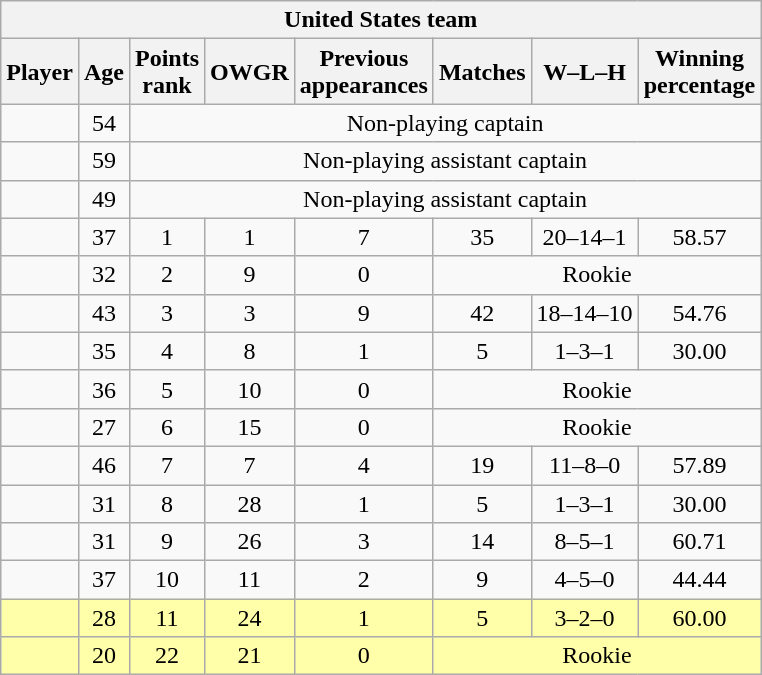<table class="wikitable sortable" style="text-align:center">
<tr>
<th colspan=8> United States team</th>
</tr>
<tr>
<th>Player</th>
<th>Age</th>
<th data-sort-type="number">Points<br>rank</th>
<th data-sort-type="number">OWGR</th>
<th data-sort-type="number">Previous<br>appearances</th>
<th data-sort-type="number">Matches</th>
<th data-sort-type="number">W–L–H</th>
<th data-sort-type="number">Winning<br>percentage</th>
</tr>
<tr>
<td align=left></td>
<td>54</td>
<td colspan=6>Non-playing captain</td>
</tr>
<tr>
<td align=left></td>
<td>59</td>
<td colspan=6>Non-playing assistant captain</td>
</tr>
<tr>
<td align=left></td>
<td>49</td>
<td colspan=6>Non-playing assistant captain</td>
</tr>
<tr>
<td align=left></td>
<td>37</td>
<td>1</td>
<td>1</td>
<td>7</td>
<td>35</td>
<td>20–14–1</td>
<td>58.57</td>
</tr>
<tr>
<td align=left></td>
<td>32</td>
<td>2</td>
<td>9</td>
<td>0</td>
<td colspan=3>Rookie</td>
</tr>
<tr>
<td align=left></td>
<td>43</td>
<td>3</td>
<td>3</td>
<td>9</td>
<td>42</td>
<td>18–14–10</td>
<td>54.76</td>
</tr>
<tr>
<td align=left></td>
<td>35</td>
<td>4</td>
<td>8</td>
<td>1</td>
<td>5</td>
<td>1–3–1</td>
<td>30.00</td>
</tr>
<tr>
<td align=left></td>
<td>36</td>
<td>5</td>
<td>10</td>
<td>0</td>
<td colspan=3>Rookie</td>
</tr>
<tr>
<td align=left></td>
<td>27</td>
<td>6</td>
<td>15</td>
<td>0</td>
<td colspan=3>Rookie</td>
</tr>
<tr>
<td align=left></td>
<td>46</td>
<td>7</td>
<td>7</td>
<td>4</td>
<td>19</td>
<td>11–8–0</td>
<td>57.89</td>
</tr>
<tr>
<td align=left></td>
<td>31</td>
<td>8</td>
<td>28</td>
<td>1</td>
<td>5</td>
<td>1–3–1</td>
<td>30.00</td>
</tr>
<tr>
<td align=left></td>
<td>31</td>
<td>9</td>
<td>26</td>
<td>3</td>
<td>14</td>
<td>8–5–1</td>
<td>60.71</td>
</tr>
<tr>
<td align=left></td>
<td>37</td>
<td>10</td>
<td>11</td>
<td>2</td>
<td>9</td>
<td>4–5–0</td>
<td>44.44</td>
</tr>
<tr style="background:#ffa;">
<td align=left></td>
<td>28</td>
<td>11</td>
<td>24</td>
<td>1</td>
<td>5</td>
<td>3–2–0</td>
<td>60.00</td>
</tr>
<tr style="background:#ffa;">
<td align=left></td>
<td>20</td>
<td>22</td>
<td>21</td>
<td>0</td>
<td colspan=3>Rookie</td>
</tr>
</table>
